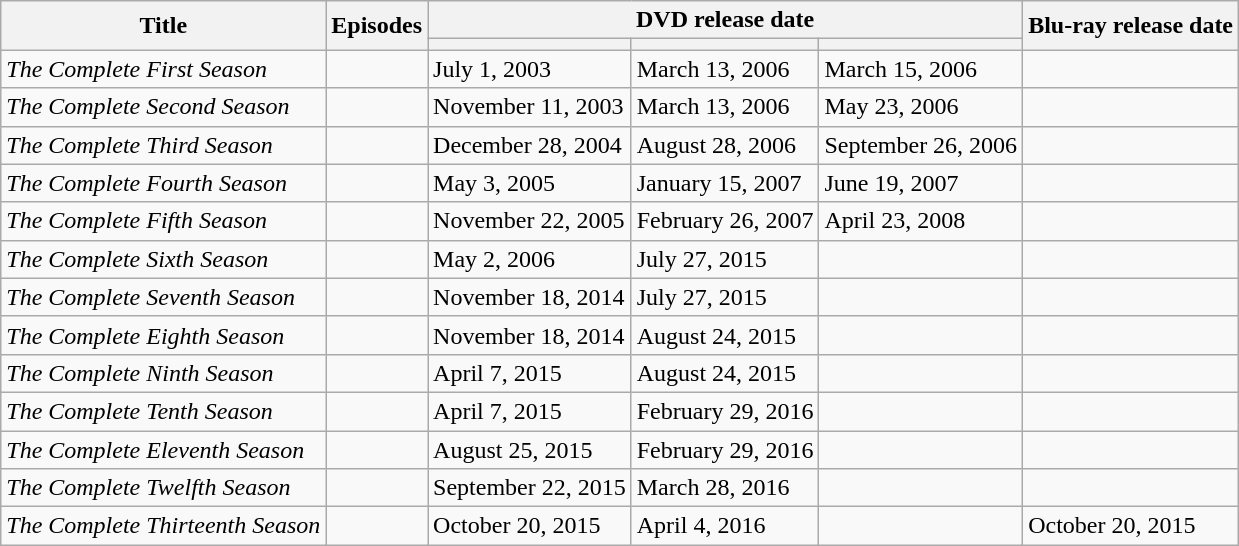<table class="wikitable">
<tr>
<th rowspan="2">Title</th>
<th rowspan="2">Episodes</th>
<th colspan="3">DVD release date</th>
<th rowspan="2">Blu-ray release date<br></th>
</tr>
<tr>
<th></th>
<th></th>
<th></th>
</tr>
<tr>
<td><em>The Complete First Season</em></td>
<td></td>
<td>July 1, 2003</td>
<td>March 13, 2006</td>
<td>March 15, 2006</td>
<td></td>
</tr>
<tr>
<td><em>The Complete Second Season</em></td>
<td></td>
<td>November 11, 2003</td>
<td>March 13, 2006</td>
<td>May 23, 2006</td>
<td></td>
</tr>
<tr>
<td><em>The Complete Third Season</em></td>
<td></td>
<td>December 28, 2004</td>
<td>August 28, 2006</td>
<td>September 26, 2006</td>
<td></td>
</tr>
<tr>
<td><em>The Complete Fourth Season</em></td>
<td></td>
<td>May 3, 2005</td>
<td>January 15, 2007</td>
<td>June 19, 2007</td>
<td></td>
</tr>
<tr>
<td><em>The Complete Fifth Season</em></td>
<td></td>
<td>November 22, 2005</td>
<td>February 26, 2007</td>
<td>April 23, 2008</td>
<td></td>
</tr>
<tr>
<td><em>The Complete Sixth Season</em></td>
<td></td>
<td>May 2, 2006</td>
<td>July 27, 2015</td>
<td></td>
<td></td>
</tr>
<tr>
<td><em>The Complete Seventh Season</em></td>
<td></td>
<td>November 18, 2014</td>
<td>July 27, 2015</td>
<td></td>
<td></td>
</tr>
<tr>
<td><em>The Complete Eighth Season</em></td>
<td></td>
<td>November 18, 2014</td>
<td>August 24, 2015</td>
<td></td>
<td></td>
</tr>
<tr>
<td><em>The Complete Ninth Season</em></td>
<td></td>
<td>April 7, 2015</td>
<td>August 24, 2015</td>
<td></td>
<td></td>
</tr>
<tr>
<td><em>The Complete Tenth Season</em></td>
<td></td>
<td>April 7, 2015</td>
<td>February 29, 2016</td>
<td></td>
<td></td>
</tr>
<tr>
<td><em>The Complete Eleventh Season</em></td>
<td></td>
<td>August 25, 2015</td>
<td>February 29, 2016</td>
<td></td>
<td></td>
</tr>
<tr>
<td><em>The Complete Twelfth Season</em></td>
<td></td>
<td>September 22, 2015</td>
<td>March 28, 2016</td>
<td></td>
<td></td>
</tr>
<tr>
<td><em>The Complete Thirteenth Season</em></td>
<td></td>
<td>October 20, 2015</td>
<td>April 4, 2016</td>
<td></td>
<td>October 20, 2015</td>
</tr>
</table>
